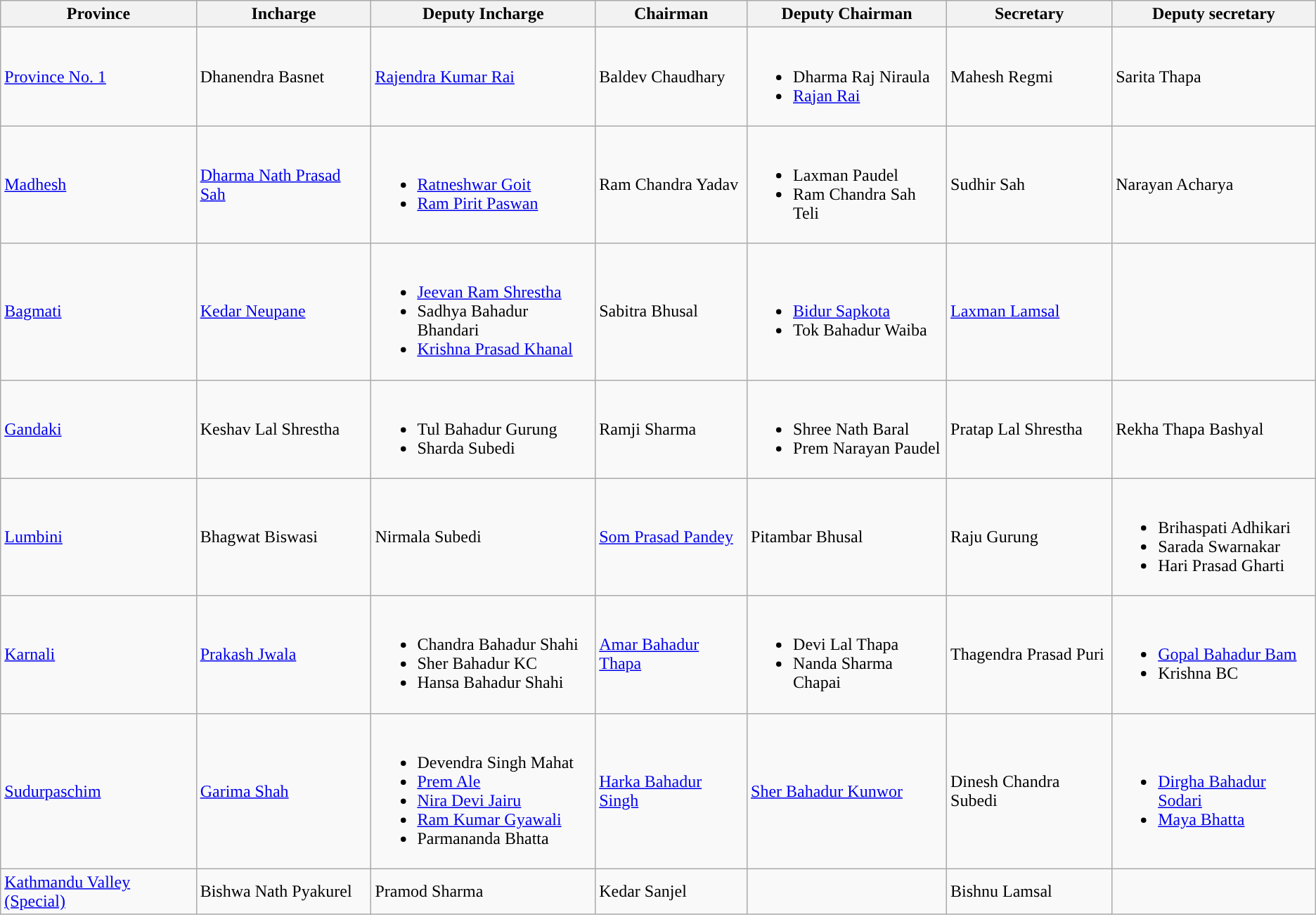<table class="wikitable">
<tr>
<th style="background-color:">Province</th>
<th style="background-color:">Incharge</th>
<th style="background-color:">Deputy Incharge</th>
<th style="background-color:">Chairman</th>
<th style="background-color:">Deputy Chairman</th>
<th style="background-color:">Secretary</th>
<th style="background-color:">Deputy secretary</th>
</tr>
<tr>
<td><a href='#'>Province No. 1</a></td>
<td>Dhanendra Basnet</td>
<td><a href='#'>Rajendra Kumar Rai</a></td>
<td>Baldev Chaudhary</td>
<td><br><ul><li>Dharma Raj Niraula</li><li><a href='#'>Rajan Rai</a></li></ul></td>
<td>Mahesh Regmi</td>
<td>Sarita Thapa</td>
</tr>
<tr>
<td><a href='#'>Madhesh</a></td>
<td><a href='#'>Dharma Nath Prasad Sah</a></td>
<td><br><ul><li><a href='#'>Ratneshwar Goit</a></li><li><a href='#'>Ram Pirit Paswan</a></li></ul></td>
<td>Ram Chandra Yadav</td>
<td><br><ul><li>Laxman Paudel</li><li>Ram Chandra Sah Teli</li></ul></td>
<td>Sudhir Sah</td>
<td>Narayan Acharya</td>
</tr>
<tr>
<td><a href='#'>Bagmati</a></td>
<td><a href='#'>Kedar Neupane</a></td>
<td><br><ul><li><a href='#'>Jeevan Ram Shrestha</a></li><li>Sadhya Bahadur Bhandari</li><li><a href='#'>Krishna Prasad Khanal</a></li></ul></td>
<td>Sabitra Bhusal</td>
<td><br><ul><li><a href='#'>Bidur Sapkota</a></li><li>Tok Bahadur Waiba</li></ul></td>
<td><a href='#'>Laxman Lamsal</a></td>
<td></td>
</tr>
<tr>
<td><a href='#'>Gandaki</a></td>
<td>Keshav Lal Shrestha</td>
<td><br><ul><li>Tul Bahadur Gurung</li><li>Sharda Subedi</li></ul></td>
<td>Ramji Sharma</td>
<td><br><ul><li>Shree Nath Baral</li><li>Prem Narayan Paudel</li></ul></td>
<td>Pratap Lal Shrestha</td>
<td>Rekha Thapa Bashyal</td>
</tr>
<tr>
<td><a href='#'>Lumbini</a></td>
<td>Bhagwat Biswasi</td>
<td>Nirmala Subedi</td>
<td><a href='#'>Som Prasad Pandey</a></td>
<td>Pitambar Bhusal</td>
<td>Raju Gurung</td>
<td><br><ul><li>Brihaspati Adhikari</li><li>Sarada Swarnakar</li><li>Hari Prasad Gharti</li></ul></td>
</tr>
<tr>
<td><a href='#'>Karnali</a></td>
<td><a href='#'>Prakash Jwala</a></td>
<td><br><ul><li>Chandra Bahadur Shahi</li><li>Sher Bahadur KC</li><li>Hansa Bahadur Shahi</li></ul></td>
<td><a href='#'>Amar Bahadur Thapa</a></td>
<td><br><ul><li>Devi Lal Thapa</li><li>Nanda Sharma Chapai</li></ul></td>
<td>Thagendra Prasad Puri</td>
<td><br><ul><li><a href='#'>Gopal Bahadur Bam</a></li><li>Krishna BC</li></ul></td>
</tr>
<tr>
<td><a href='#'>Sudurpaschim</a></td>
<td><a href='#'>Garima Shah</a></td>
<td><br><ul><li>Devendra Singh Mahat</li><li><a href='#'>Prem Ale</a></li><li><a href='#'>Nira Devi Jairu</a></li><li><a href='#'>Ram Kumar Gyawali</a></li><li>Parmananda Bhatta</li></ul></td>
<td><a href='#'>Harka Bahadur Singh</a></td>
<td><a href='#'>Sher Bahadur Kunwor</a></td>
<td>Dinesh Chandra Subedi</td>
<td><br><ul><li><a href='#'>Dirgha Bahadur Sodari</a></li><li><a href='#'>Maya Bhatta</a></li></ul></td>
</tr>
<tr>
<td><a href='#'>Kathmandu Valley (Special)</a></td>
<td>Bishwa Nath Pyakurel</td>
<td>Pramod Sharma</td>
<td>Kedar Sanjel</td>
<td></td>
<td>Bishnu Lamsal</td>
<td></td>
</tr>
</table>
